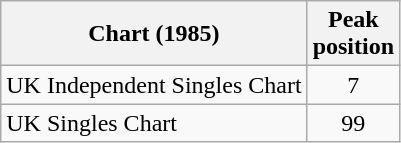<table class="wikitable sortable">
<tr>
<th>Chart (1985)</th>
<th>Peak<br>position</th>
</tr>
<tr>
<td>UK Independent Singles Chart</td>
<td style="text-align:center;">7</td>
</tr>
<tr>
<td>UK Singles Chart</td>
<td style="text-align:center;">99</td>
</tr>
</table>
